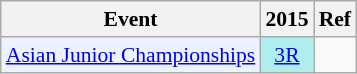<table class="wikitable" style="font-size: 90%; text-align:center">
<tr>
<th>Event</th>
<th>2015</th>
<th>Ref</th>
</tr>
<tr>
<td bgcolor="#ECF2FF"; align="left"><a href='#'>Asian Junior Championships</a></td>
<td bgcolor=AFEEEE><a href='#'>3R</a></td>
<td></td>
</tr>
</table>
